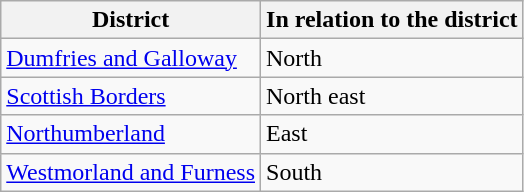<table class="wikitable sortable">
<tr>
<th>District</th>
<th>In relation to the district</th>
</tr>
<tr>
<td><a href='#'>Dumfries and Galloway</a></td>
<td>North</td>
</tr>
<tr>
<td><a href='#'>Scottish Borders</a></td>
<td>North east</td>
</tr>
<tr>
<td><a href='#'>Northumberland</a></td>
<td>East</td>
</tr>
<tr>
<td><a href='#'>Westmorland and Furness</a></td>
<td>South</td>
</tr>
</table>
